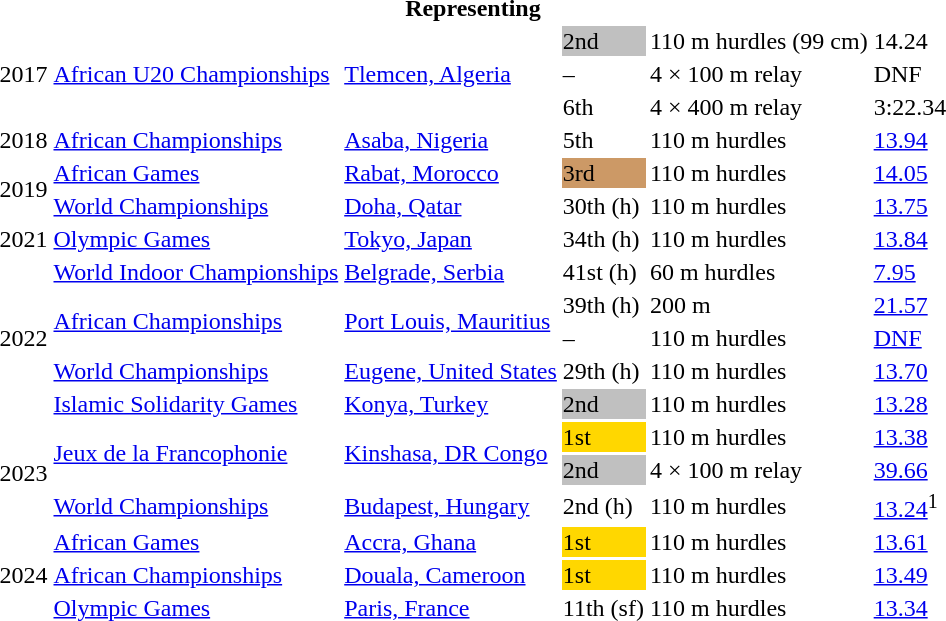<table>
<tr>
<th colspan="6">Representing </th>
</tr>
<tr>
<td rowspan=3>2017</td>
<td rowspan=3><a href='#'>African U20 Championships</a></td>
<td rowspan=3><a href='#'>Tlemcen, Algeria</a></td>
<td bgcolor=silver>2nd</td>
<td>110 m hurdles (99 cm)</td>
<td>14.24</td>
</tr>
<tr>
<td>–</td>
<td>4 × 100 m relay</td>
<td>DNF</td>
</tr>
<tr>
<td>6th</td>
<td>4 × 400 m relay</td>
<td>3:22.34</td>
</tr>
<tr>
<td>2018</td>
<td><a href='#'>African Championships</a></td>
<td><a href='#'>Asaba, Nigeria</a></td>
<td>5th</td>
<td>110 m hurdles</td>
<td><a href='#'>13.94</a></td>
</tr>
<tr>
<td rowspan=2>2019</td>
<td><a href='#'>African  Games</a></td>
<td><a href='#'>Rabat, Morocco</a></td>
<td bgcolor=cc9966>3rd</td>
<td>110 m hurdles</td>
<td><a href='#'>14.05</a></td>
</tr>
<tr>
<td><a href='#'>World Championships</a></td>
<td><a href='#'>Doha, Qatar</a></td>
<td>30th (h)</td>
<td>110 m hurdles</td>
<td><a href='#'>13.75</a></td>
</tr>
<tr>
<td>2021</td>
<td><a href='#'>Olympic Games</a></td>
<td><a href='#'>Tokyo, Japan</a></td>
<td>34th (h)</td>
<td>110 m hurdles</td>
<td><a href='#'>13.84</a></td>
</tr>
<tr>
<td rowspan=5>2022</td>
<td><a href='#'>World Indoor Championships</a></td>
<td><a href='#'>Belgrade, Serbia</a></td>
<td>41st (h)</td>
<td>60 m hurdles</td>
<td><a href='#'>7.95</a></td>
</tr>
<tr>
<td rowspan=2><a href='#'>African Championships</a></td>
<td rowspan=2><a href='#'>Port Louis, Mauritius</a></td>
<td>39th (h)</td>
<td>200 m</td>
<td><a href='#'>21.57</a></td>
</tr>
<tr>
<td>–</td>
<td>110 m hurdles</td>
<td><a href='#'>DNF</a></td>
</tr>
<tr>
<td><a href='#'>World Championships</a></td>
<td><a href='#'>Eugene, United States</a></td>
<td>29th (h)</td>
<td>110 m hurdles</td>
<td><a href='#'>13.70</a></td>
</tr>
<tr>
<td><a href='#'>Islamic Solidarity Games</a></td>
<td><a href='#'>Konya, Turkey</a></td>
<td bgcolor=silver>2nd</td>
<td>110 m hurdles</td>
<td><a href='#'>13.28</a></td>
</tr>
<tr>
<td rowspan=3>2023</td>
<td rowspan=2><a href='#'>Jeux de la Francophonie</a></td>
<td rowspan=2><a href='#'>Kinshasa, DR Congo</a></td>
<td bgcolor=gold>1st</td>
<td>110 m hurdles</td>
<td><a href='#'>13.38</a></td>
</tr>
<tr>
<td bgcolor=silver>2nd</td>
<td>4 × 100 m relay</td>
<td><a href='#'>39.66</a></td>
</tr>
<tr>
<td><a href='#'>World Championships</a></td>
<td><a href='#'>Budapest, Hungary</a></td>
<td>2nd (h)</td>
<td>110 m hurdles</td>
<td><a href='#'>13.24</a><sup>1</sup></td>
</tr>
<tr>
<td rowspan=3>2024</td>
<td><a href='#'>African  Games</a></td>
<td><a href='#'>Accra, Ghana</a></td>
<td bgcolor=gold>1st</td>
<td>110 m hurdles</td>
<td><a href='#'>13.61</a></td>
</tr>
<tr>
<td><a href='#'>African Championships</a></td>
<td><a href='#'>Douala, Cameroon</a></td>
<td bgcolor=gold>1st</td>
<td>110 m hurdles</td>
<td><a href='#'>13.49</a></td>
</tr>
<tr>
<td><a href='#'>Olympic Games</a></td>
<td><a href='#'>Paris, France</a></td>
<td>11th (sf)</td>
<td>110 m hurdles</td>
<td><a href='#'>13.34</a></td>
</tr>
</table>
